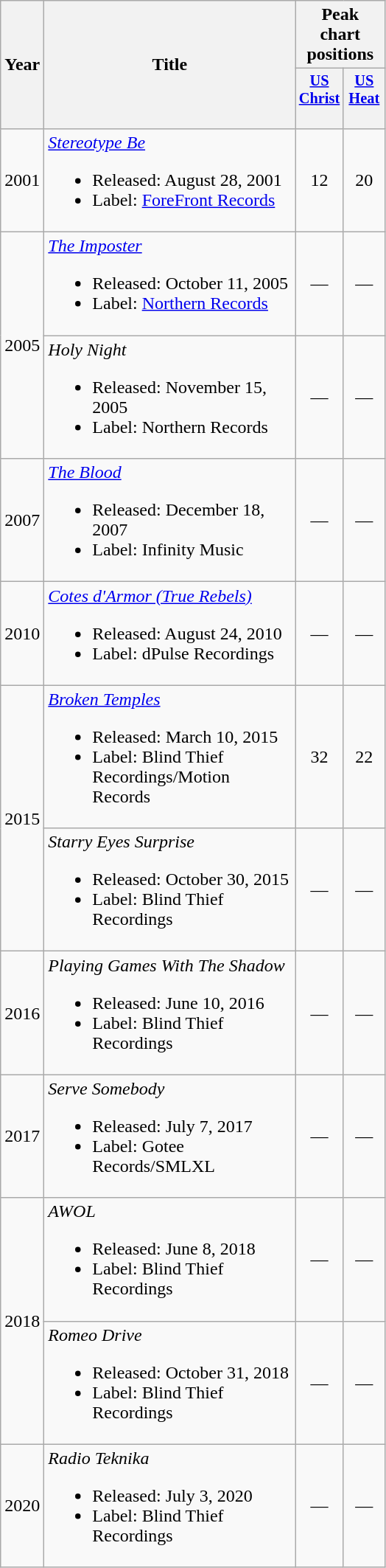<table class="wikitable" style="text-align:center;">
<tr>
<th rowspan="2">Year</th>
<th width="220" rowspan="2">Title</th>
<th colspan="2">Peak chart positions</th>
</tr>
<tr>
<th scope="col" style="width:2.3em;font-size:85%;"><a href='#'>US<br>Christ</a><br><br></th>
<th scope="col" style="width:2.3em;font-size:85%;"><a href='#'>US<br>Heat</a><br><br></th>
</tr>
<tr>
<td>2001</td>
<td align=left><em><a href='#'>Stereotype Be</a></em><br><ul><li>Released: August 28, 2001</li><li>Label: <a href='#'>ForeFront Records</a></li></ul></td>
<td>12</td>
<td>20</td>
</tr>
<tr>
<td rowspan="2">2005</td>
<td align=left><em><a href='#'>The Imposter</a></em><br><ul><li>Released: October 11, 2005</li><li>Label: <a href='#'>Northern Records</a></li></ul></td>
<td>—</td>
<td>—</td>
</tr>
<tr>
<td align=left><em>Holy Night</em><br><ul><li>Released: November 15, 2005</li><li>Label: Northern Records</li></ul></td>
<td>—</td>
<td>—</td>
</tr>
<tr>
<td>2007</td>
<td align=left><em><a href='#'>The Blood</a></em><br><ul><li>Released: December 18, 2007</li><li>Label: Infinity Music</li></ul></td>
<td>—</td>
<td>—</td>
</tr>
<tr>
<td>2010</td>
<td align=left><em><a href='#'>Cotes d'Armor (True Rebels)</a></em><br><ul><li>Released: August 24, 2010</li><li>Label: dPulse Recordings</li></ul></td>
<td>—</td>
<td>—</td>
</tr>
<tr>
<td rowspan="2">2015</td>
<td align=left><em><a href='#'>Broken Temples</a></em><br><ul><li>Released: March 10, 2015</li><li>Label: Blind Thief Recordings/Motion Records</li></ul></td>
<td>32</td>
<td>22</td>
</tr>
<tr>
<td align=left><em>Starry Eyes Surprise</em><br><ul><li>Released: October 30, 2015</li><li>Label: Blind Thief Recordings</li></ul></td>
<td>—</td>
<td>—</td>
</tr>
<tr>
<td>2016</td>
<td align=left><em>Playing Games With The Shadow</em><br><ul><li>Released: June 10, 2016</li><li>Label: Blind Thief Recordings</li></ul></td>
<td>—</td>
<td>—</td>
</tr>
<tr>
<td>2017</td>
<td align=left><em>Serve Somebody</em><br><ul><li>Released: July 7, 2017</li><li>Label: Gotee Records/SMLXL</li></ul></td>
<td>—</td>
<td>—</td>
</tr>
<tr>
<td rowspan="2">2018</td>
<td align=left><em>AWOL</em><br><ul><li>Released: June 8, 2018</li><li>Label: Blind Thief Recordings</li></ul></td>
<td>—</td>
<td>—</td>
</tr>
<tr>
<td align=left><em>Romeo Drive</em><br><ul><li>Released: October 31, 2018</li><li>Label: Blind Thief Recordings</li></ul></td>
<td>—</td>
<td>—</td>
</tr>
<tr>
<td>2020</td>
<td align=left><em>Radio Teknika</em><br><ul><li>Released: July 3, 2020</li><li>Label: Blind Thief Recordings</li></ul></td>
<td>—</td>
<td>—</td>
</tr>
</table>
